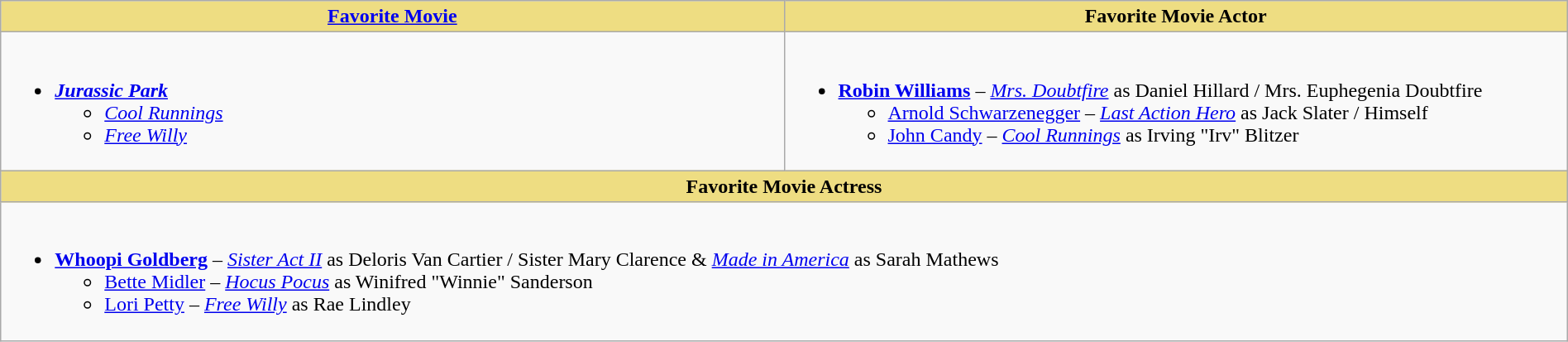<table class="wikitable" style="width:100%">
<tr>
<th style="background:#EEDD82; width:50%"><a href='#'>Favorite Movie</a></th>
<th style="background:#EEDD82; width:50%">Favorite Movie Actor</th>
</tr>
<tr>
<td valign="top"><br><ul><li><strong><em><a href='#'>Jurassic Park</a></em></strong><ul><li><em><a href='#'>Cool Runnings</a></em></li><li><em><a href='#'>Free Willy</a></em></li></ul></li></ul></td>
<td valign="top"><br><ul><li><strong><a href='#'>Robin Williams</a></strong> – <em><a href='#'>Mrs. Doubtfire</a></em> as Daniel Hillard / Mrs. Euphegenia Doubtfire<ul><li><a href='#'>Arnold Schwarzenegger</a> – <em><a href='#'>Last Action Hero</a></em> as Jack Slater / Himself</li><li><a href='#'>John Candy</a> – <em><a href='#'>Cool Runnings</a></em> as Irving "Irv" Blitzer</li></ul></li></ul></td>
</tr>
<tr>
<th style="background:#EEDD82;" colspan="2">Favorite Movie Actress</th>
</tr>
<tr>
<td colspan="2" valign="top"><br><ul><li><strong><a href='#'>Whoopi Goldberg</a></strong> – <em><a href='#'>Sister Act II</a></em> as Deloris Van Cartier / Sister Mary Clarence & <em><a href='#'>Made in America</a></em> as Sarah Mathews<ul><li><a href='#'>Bette Midler</a> – <em><a href='#'>Hocus Pocus</a></em> as Winifred "Winnie" Sanderson</li><li><a href='#'>Lori Petty</a> – <em><a href='#'>Free Willy</a></em> as Rae Lindley</li></ul></li></ul></td>
</tr>
</table>
